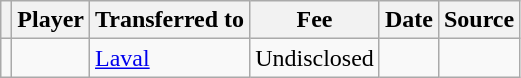<table class="wikitable plainrowheaders sortable">
<tr>
<th></th>
<th scope="col">Player</th>
<th>Transferred to</th>
<th style="width: 65px;">Fee</th>
<th scope="col">Date</th>
<th scope="col">Source</th>
</tr>
<tr>
<td align="center"></td>
<td></td>
<td> <a href='#'>Laval</a></td>
<td>Undisclosed</td>
<td></td>
<td></td>
</tr>
</table>
